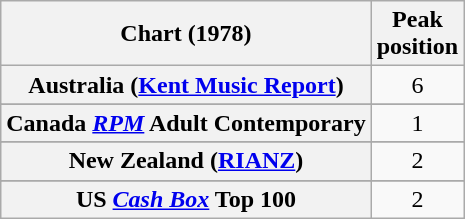<table class="wikitable sortable plainrowheaders">
<tr>
<th>Chart (1978)</th>
<th>Peak<br>position</th>
</tr>
<tr>
<th scope="row">Australia (<a href='#'>Kent Music Report</a>)</th>
<td style="text-align:center;">6</td>
</tr>
<tr>
</tr>
<tr>
<th scope="row">Canada <a href='#'><em>RPM</em></a> Adult Contemporary</th>
<td style="text-align:center;">1</td>
</tr>
<tr>
</tr>
<tr>
<th scope="row">New Zealand (<a href='#'>RIANZ</a>)</th>
<td style="text-align:center;">2</td>
</tr>
<tr>
</tr>
<tr>
</tr>
<tr>
</tr>
<tr>
</tr>
<tr>
<th scope="row">US <em><a href='#'>Cash Box</a></em> Top 100</th>
<td style="text-align:center;">2</td>
</tr>
</table>
